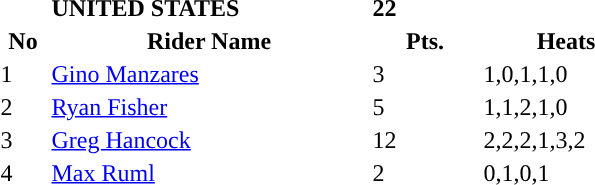<table class="toccolours">
<tr>
<td></td>
<td><strong>UNITED STATES</strong></td>
<td><strong>22</strong></td>
</tr>
<tr style="background: ">
<th width=30px>No</th>
<th width=210px>Rider Name</th>
<th width=70px>Pts.</th>
<th width=110px>Heats</th>
</tr>
<tr style="background-color:">
<td>1</td>
<td><a href='#'>Gino Manzares</a></td>
<td>3</td>
<td>1,0,1,1,0</td>
</tr>
<tr style="background-color:">
<td>2</td>
<td><a href='#'>Ryan Fisher</a></td>
<td>5</td>
<td>1,1,2,1,0</td>
</tr>
<tr style="background-color:">
<td>3</td>
<td><a href='#'>Greg Hancock</a></td>
<td>12</td>
<td>2,2,2,1,3,2</td>
</tr>
<tr style="background-color:">
<td>4</td>
<td><a href='#'>Max Ruml</a></td>
<td>2</td>
<td>0,1,0,1</td>
</tr>
</table>
